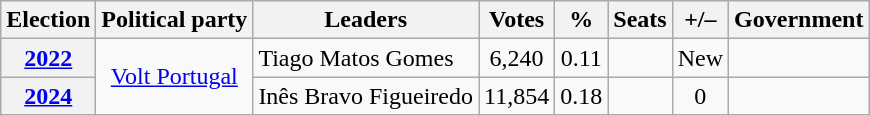<table class="wikitable" style="text-align: right;">
<tr>
<th>Election</th>
<th>Political party</th>
<th>Leaders</th>
<th>Votes</th>
<th>%</th>
<th>Seats</th>
<th>+/–</th>
<th>Government</th>
</tr>
<tr>
<th align="center"><a href='#'>2022</a></th>
<td rowspan="2" align="center"><a href='#'>Volt Portugal</a></td>
<td align="left">Tiago Matos Gomes</td>
<td align="center">6,240</td>
<td align="center">0.11</td>
<td></td>
<td align="center">New</td>
<td></td>
</tr>
<tr>
<th><a href='#'>2024</a></th>
<td align="left">Inês Bravo Figueiredo</td>
<td align="center">11,854</td>
<td align="center">0.18</td>
<td></td>
<td align="center"> 0</td>
<td></td>
</tr>
</table>
